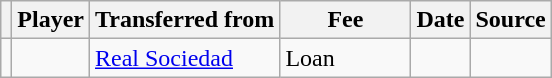<table class="wikitable plainrowheaders sortable">
<tr>
<th></th>
<th scope="col">Player</th>
<th>Transferred from</th>
<th style="width: 80px;">Fee</th>
<th scope="col">Date</th>
<th scope="col">Source</th>
</tr>
<tr>
<td align="center"></td>
<td></td>
<td> <a href='#'>Real Sociedad</a></td>
<td>Loan</td>
<td></td>
<td></td>
</tr>
</table>
